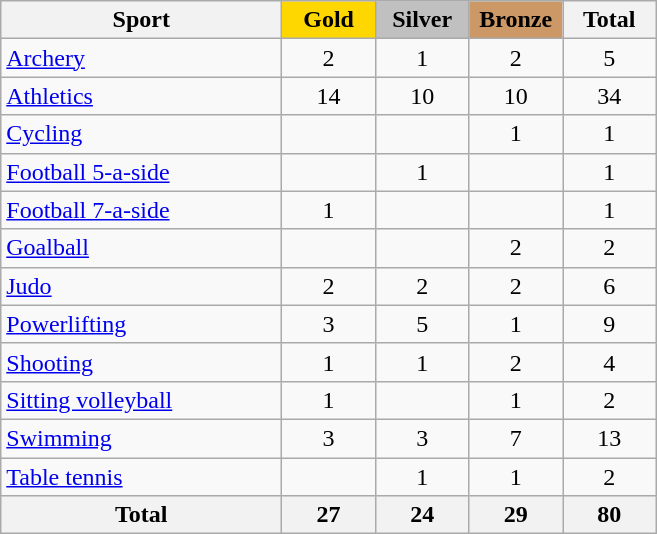<table class="wikitable sortable" style="text-align:center;">
<tr>
<th width=180>Sport</th>
<th scope="col" style="background:gold; width:55px;">Gold</th>
<th scope="col" style="background:silver; width:55px;">Silver</th>
<th scope="col" style="background:#cc9966; width:55px;">Bronze</th>
<th width=55>Total</th>
</tr>
<tr>
<td align=left><a href='#'>Archery</a></td>
<td>2</td>
<td>1</td>
<td>2</td>
<td>5</td>
</tr>
<tr>
<td align=left><a href='#'>Athletics</a></td>
<td>14</td>
<td>10</td>
<td>10</td>
<td>34</td>
</tr>
<tr>
<td align=left><a href='#'>Cycling</a></td>
<td></td>
<td></td>
<td>1</td>
<td>1</td>
</tr>
<tr>
<td align=left><a href='#'>Football 5-a-side</a></td>
<td></td>
<td>1</td>
<td></td>
<td>1</td>
</tr>
<tr>
<td align=left><a href='#'>Football 7-a-side</a></td>
<td>1</td>
<td></td>
<td></td>
<td>1</td>
</tr>
<tr>
<td align=left><a href='#'>Goalball</a></td>
<td></td>
<td></td>
<td>2</td>
<td>2</td>
</tr>
<tr>
<td align=left><a href='#'>Judo</a></td>
<td>2</td>
<td>2</td>
<td>2</td>
<td>6</td>
</tr>
<tr>
<td align=left><a href='#'>Powerlifting</a></td>
<td>3</td>
<td>5</td>
<td>1</td>
<td>9</td>
</tr>
<tr>
<td align=left><a href='#'>Shooting</a></td>
<td>1</td>
<td>1</td>
<td>2</td>
<td>4</td>
</tr>
<tr>
<td align=left><a href='#'>Sitting volleyball</a></td>
<td>1</td>
<td></td>
<td>1</td>
<td>2</td>
</tr>
<tr>
<td align=left><a href='#'>Swimming</a></td>
<td>3</td>
<td>3</td>
<td>7</td>
<td>13</td>
</tr>
<tr>
<td align=left><a href='#'>Table tennis</a></td>
<td></td>
<td>1</td>
<td>1</td>
<td>2</td>
</tr>
<tr class="sortbottom">
<th>Total</th>
<th>27</th>
<th>24</th>
<th>29</th>
<th>80</th>
</tr>
</table>
